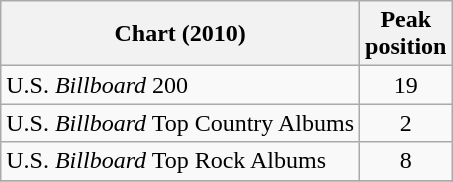<table class="wikitable">
<tr>
<th>Chart (2010)</th>
<th>Peak<br>position</th>
</tr>
<tr>
<td>U.S. <em>Billboard</em> 200</td>
<td align="center">19</td>
</tr>
<tr>
<td>U.S. <em>Billboard</em> Top Country Albums</td>
<td align="center">2</td>
</tr>
<tr>
<td>U.S. <em>Billboard</em> Top Rock Albums</td>
<td align="center">8</td>
</tr>
<tr>
</tr>
</table>
